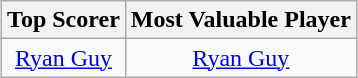<table class="wikitable" style="margin: 0 auto;">
<tr>
<th>Top Scorer</th>
<th>Most Valuable Player</th>
</tr>
<tr>
<td align=center> <a href='#'>Ryan Guy</a></td>
<td align=center> <a href='#'>Ryan Guy</a></td>
</tr>
</table>
